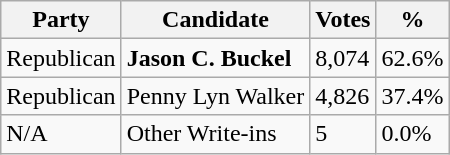<table class="wikitable">
<tr>
<th>Party</th>
<th>Candidate</th>
<th>Votes</th>
<th>%</th>
</tr>
<tr>
<td>Republican</td>
<td><strong>Jason C. Buckel</strong></td>
<td>8,074</td>
<td>62.6%</td>
</tr>
<tr>
<td>Republican</td>
<td>Penny Lyn Walker</td>
<td>4,826</td>
<td>37.4%</td>
</tr>
<tr>
<td>N/A</td>
<td>Other Write-ins</td>
<td>5</td>
<td>0.0%</td>
</tr>
</table>
